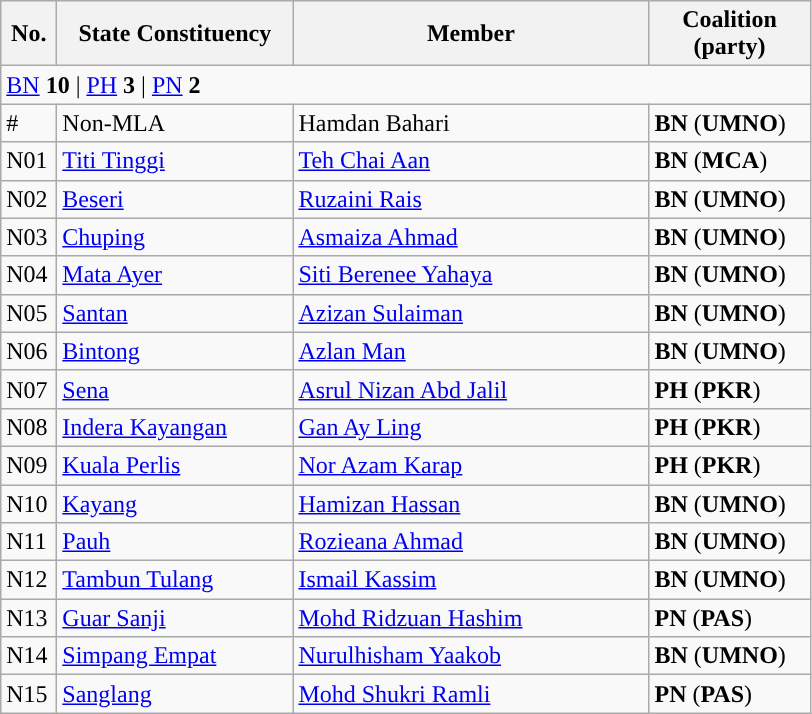<table class="wikitable sortable">
<tr>
<th style="width:30px;">No.</th>
<th style="width:150px;">State Constituency</th>
<th style="width:230px;">Member</th>
<th style="width:100px;">Coalition (party)</th>
</tr>
<tr>
<td colspan="7"><a href='#'>BN</a> <strong>10</strong> | <a href='#'>PH</a> <strong>3</strong> | <a href='#'>PN</a> <strong>2</strong></td>
</tr>
<tr>
<td>#</td>
<td>Non-MLA</td>
<td>Hamdan Bahari</td>
<td bgcolor=><strong>BN</strong> (<strong>UMNO</strong>)</td>
</tr>
<tr>
<td>N01</td>
<td><a href='#'>Titi Tinggi</a></td>
<td><a href='#'>Teh Chai Aan</a></td>
<td bgcolor=><strong>BN</strong> (<strong>MCA</strong>)</td>
</tr>
<tr>
<td>N02</td>
<td><a href='#'>Beseri</a></td>
<td><a href='#'>Ruzaini Rais</a></td>
<td bgcolor=><strong>BN</strong> (<strong>UMNO</strong>)</td>
</tr>
<tr>
<td>N03</td>
<td><a href='#'>Chuping</a></td>
<td><a href='#'>Asmaiza Ahmad</a></td>
<td bgcolor=><strong>BN</strong> (<strong>UMNO</strong>)</td>
</tr>
<tr>
<td>N04</td>
<td><a href='#'>Mata Ayer</a></td>
<td><a href='#'>Siti Berenee Yahaya</a></td>
<td bgcolor=><strong>BN</strong> (<strong>UMNO</strong>)</td>
</tr>
<tr>
<td>N05</td>
<td><a href='#'>Santan</a></td>
<td><a href='#'>Azizan Sulaiman</a></td>
<td bgcolor=><strong>BN</strong> (<strong>UMNO</strong>)</td>
</tr>
<tr>
<td>N06</td>
<td><a href='#'>Bintong</a></td>
<td><a href='#'>Azlan Man</a></td>
<td bgcolor=><strong>BN</strong> (<strong>UMNO</strong>)</td>
</tr>
<tr>
<td>N07</td>
<td><a href='#'>Sena</a></td>
<td><a href='#'>Asrul Nizan Abd Jalil</a></td>
<td bgcolor=><strong>PH</strong> (<strong>PKR</strong>)</td>
</tr>
<tr>
<td>N08</td>
<td><a href='#'>Indera Kayangan</a></td>
<td><a href='#'>Gan Ay Ling</a></td>
<td bgcolor=><strong>PH</strong> (<strong>PKR</strong>)</td>
</tr>
<tr>
<td>N09</td>
<td><a href='#'>Kuala Perlis</a></td>
<td><a href='#'>Nor Azam Karap</a></td>
<td bgcolor=><strong>PH</strong> (<strong>PKR</strong>)</td>
</tr>
<tr>
<td>N10</td>
<td><a href='#'>Kayang</a></td>
<td><a href='#'>Hamizan Hassan</a></td>
<td bgcolor=><strong>BN</strong> (<strong>UMNO</strong>)</td>
</tr>
<tr>
<td>N11</td>
<td><a href='#'>Pauh</a></td>
<td><a href='#'>Rozieana Ahmad</a></td>
<td bgcolor=><strong>BN</strong> (<strong>UMNO</strong>)</td>
</tr>
<tr>
<td>N12</td>
<td><a href='#'>Tambun Tulang</a></td>
<td><a href='#'>Ismail Kassim</a></td>
<td style="background:"><strong>BN</strong> (<strong>UMNO</strong>)</td>
</tr>
<tr>
<td>N13</td>
<td><a href='#'>Guar Sanji</a></td>
<td><a href='#'>Mohd Ridzuan Hashim</a></td>
<td style="background:"><strong>PN</strong> (<strong>PAS</strong>)</td>
</tr>
<tr>
<td>N14</td>
<td><a href='#'>Simpang Empat</a></td>
<td><a href='#'>Nurulhisham Yaakob</a></td>
<td bgcolor=><strong>BN</strong> (<strong>UMNO</strong>)</td>
</tr>
<tr>
<td>N15</td>
<td><a href='#'>Sanglang</a></td>
<td><a href='#'>Mohd Shukri Ramli</a></td>
<td style="background:"><strong>PN</strong> (<strong>PAS</strong>)</td>
</tr>
</table>
